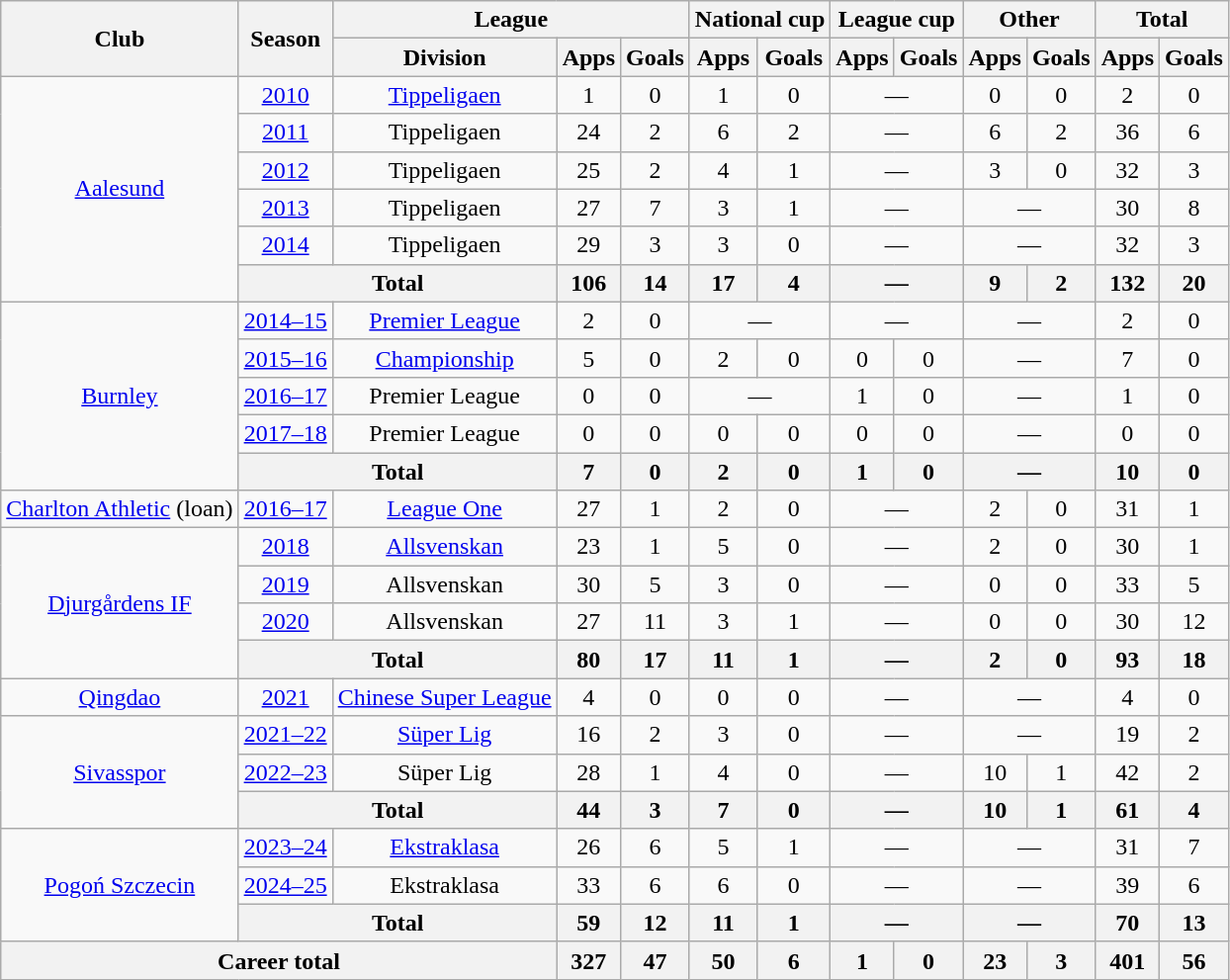<table class="wikitable" style="text-align:center;">
<tr>
<th rowspan="2">Club</th>
<th rowspan="2">Season</th>
<th colspan="3">League</th>
<th colspan="2">National cup</th>
<th colspan="2">League cup</th>
<th colspan="2">Other</th>
<th colspan="2">Total</th>
</tr>
<tr>
<th>Division</th>
<th>Apps</th>
<th>Goals</th>
<th>Apps</th>
<th>Goals</th>
<th>Apps</th>
<th>Goals</th>
<th>Apps</th>
<th>Goals</th>
<th>Apps</th>
<th>Goals</th>
</tr>
<tr>
<td rowspan="6"><a href='#'>Aalesund</a></td>
<td><a href='#'>2010</a></td>
<td><a href='#'>Tippeligaen</a></td>
<td>1</td>
<td>0</td>
<td>1</td>
<td>0</td>
<td colspan="2">—</td>
<td>0</td>
<td>0</td>
<td>2</td>
<td>0</td>
</tr>
<tr>
<td><a href='#'>2011</a></td>
<td>Tippeligaen</td>
<td>24</td>
<td>2</td>
<td>6</td>
<td>2</td>
<td colspan="2">—</td>
<td>6</td>
<td>2</td>
<td>36</td>
<td>6</td>
</tr>
<tr>
<td><a href='#'>2012</a></td>
<td>Tippeligaen</td>
<td>25</td>
<td>2</td>
<td>4</td>
<td>1</td>
<td colspan="2">—</td>
<td>3</td>
<td>0</td>
<td>32</td>
<td>3</td>
</tr>
<tr>
<td><a href='#'>2013</a></td>
<td>Tippeligaen</td>
<td>27</td>
<td>7</td>
<td>3</td>
<td>1</td>
<td colspan="2">—</td>
<td colspan="2">—</td>
<td>30</td>
<td>8</td>
</tr>
<tr>
<td><a href='#'>2014</a></td>
<td>Tippeligaen</td>
<td>29</td>
<td>3</td>
<td>3</td>
<td>0</td>
<td colspan="2">—</td>
<td colspan="2">—</td>
<td>32</td>
<td>3</td>
</tr>
<tr>
<th colspan="2">Total</th>
<th>106</th>
<th>14</th>
<th>17</th>
<th>4</th>
<th colspan="2">—</th>
<th>9</th>
<th>2</th>
<th>132</th>
<th>20</th>
</tr>
<tr>
<td rowspan="5"><a href='#'>Burnley</a></td>
<td><a href='#'>2014–15</a></td>
<td><a href='#'>Premier League</a></td>
<td>2</td>
<td>0</td>
<td colspan="2">—</td>
<td colspan="2">—</td>
<td colspan="2">—</td>
<td>2</td>
<td>0</td>
</tr>
<tr>
<td><a href='#'>2015–16</a></td>
<td><a href='#'>Championship</a></td>
<td>5</td>
<td>0</td>
<td>2</td>
<td>0</td>
<td>0</td>
<td>0</td>
<td colspan="2">—</td>
<td>7</td>
<td>0</td>
</tr>
<tr>
<td><a href='#'>2016–17</a></td>
<td>Premier League</td>
<td>0</td>
<td>0</td>
<td colspan="2">—</td>
<td>1</td>
<td>0</td>
<td colspan="2">—</td>
<td>1</td>
<td>0</td>
</tr>
<tr>
<td><a href='#'>2017–18</a></td>
<td>Premier League</td>
<td>0</td>
<td>0</td>
<td>0</td>
<td>0</td>
<td>0</td>
<td>0</td>
<td colspan="2">—</td>
<td>0</td>
<td>0</td>
</tr>
<tr>
<th colspan="2">Total</th>
<th>7</th>
<th>0</th>
<th>2</th>
<th>0</th>
<th>1</th>
<th>0</th>
<th colspan="2">—</th>
<th>10</th>
<th>0</th>
</tr>
<tr>
<td><a href='#'>Charlton Athletic</a> (loan)</td>
<td><a href='#'>2016–17</a></td>
<td><a href='#'>League One</a></td>
<td>27</td>
<td>1</td>
<td>2</td>
<td>0</td>
<td colspan="2">—</td>
<td>2</td>
<td>0</td>
<td>31</td>
<td>1</td>
</tr>
<tr>
<td rowspan="4"><a href='#'>Djurgårdens IF</a></td>
<td><a href='#'>2018</a></td>
<td><a href='#'>Allsvenskan</a></td>
<td>23</td>
<td>1</td>
<td>5</td>
<td>0</td>
<td colspan="2">—</td>
<td>2</td>
<td>0</td>
<td>30</td>
<td>1</td>
</tr>
<tr>
<td><a href='#'>2019</a></td>
<td>Allsvenskan</td>
<td>30</td>
<td>5</td>
<td>3</td>
<td>0</td>
<td colspan="2">—</td>
<td>0</td>
<td>0</td>
<td>33</td>
<td>5</td>
</tr>
<tr>
<td><a href='#'>2020</a></td>
<td>Allsvenskan</td>
<td>27</td>
<td>11</td>
<td>3</td>
<td>1</td>
<td colspan="2">—</td>
<td>0</td>
<td>0</td>
<td>30</td>
<td>12</td>
</tr>
<tr>
<th colspan="2">Total</th>
<th>80</th>
<th>17</th>
<th>11</th>
<th>1</th>
<th colspan="2">—</th>
<th>2</th>
<th>0</th>
<th>93</th>
<th>18</th>
</tr>
<tr>
<td><a href='#'>Qingdao</a></td>
<td><a href='#'>2021</a></td>
<td><a href='#'>Chinese Super League</a></td>
<td>4</td>
<td>0</td>
<td>0</td>
<td>0</td>
<td colspan="2">—</td>
<td colspan="2">—</td>
<td>4</td>
<td>0</td>
</tr>
<tr>
<td rowspan="3"><a href='#'>Sivasspor</a></td>
<td><a href='#'>2021–22</a></td>
<td><a href='#'>Süper Lig</a></td>
<td>16</td>
<td>2</td>
<td>3</td>
<td>0</td>
<td colspan="2">—</td>
<td colspan="2">—</td>
<td>19</td>
<td>2</td>
</tr>
<tr>
<td><a href='#'>2022–23</a></td>
<td>Süper Lig</td>
<td>28</td>
<td>1</td>
<td>4</td>
<td>0</td>
<td colspan="2">—</td>
<td>10</td>
<td>1</td>
<td>42</td>
<td>2</td>
</tr>
<tr>
<th colspan="2">Total</th>
<th>44</th>
<th>3</th>
<th>7</th>
<th>0</th>
<th colspan="2">—</th>
<th>10</th>
<th>1</th>
<th>61</th>
<th>4</th>
</tr>
<tr>
<td rowspan="3"><a href='#'>Pogoń Szczecin</a></td>
<td><a href='#'>2023–24</a></td>
<td><a href='#'>Ekstraklasa</a></td>
<td>26</td>
<td>6</td>
<td>5</td>
<td>1</td>
<td colspan="2">—</td>
<td colspan="2">—</td>
<td>31</td>
<td>7</td>
</tr>
<tr>
<td><a href='#'>2024–25</a></td>
<td>Ekstraklasa</td>
<td>33</td>
<td>6</td>
<td>6</td>
<td>0</td>
<td colspan="2">—</td>
<td colspan="2">—</td>
<td>39</td>
<td>6</td>
</tr>
<tr>
<th colspan="2">Total</th>
<th>59</th>
<th>12</th>
<th>11</th>
<th>1</th>
<th colspan="2">—</th>
<th colspan="2">—</th>
<th>70</th>
<th>13</th>
</tr>
<tr>
<th colspan="3">Career total</th>
<th>327</th>
<th>47</th>
<th>50</th>
<th>6</th>
<th>1</th>
<th>0</th>
<th>23</th>
<th>3</th>
<th>401</th>
<th>56</th>
</tr>
</table>
